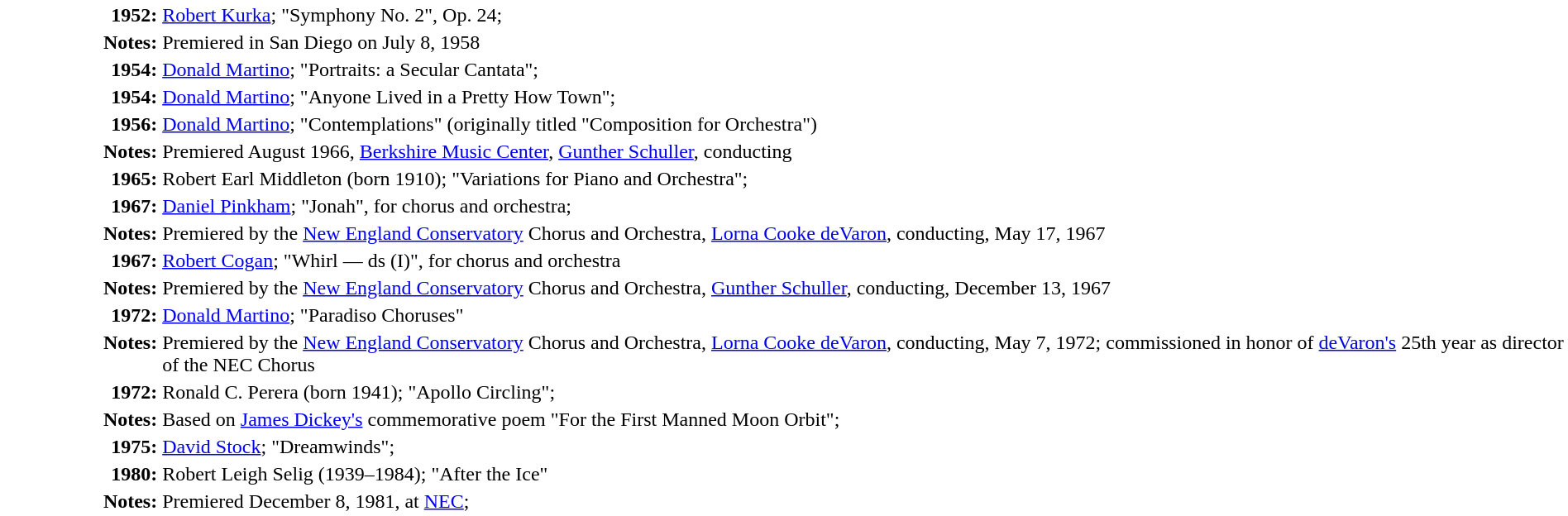<table valign="top"; border="0" cellpadding="1" style="color:black; background-color: #FFFFFF">
<tr valign="top">
<td width="10%" style="text-align:right"><strong>1952:</strong></td>
<td width="90%" style="text-align:left"><a href='#'>Robert Kurka</a>; "Symphony No. 2", Op. 24; </td>
</tr>
<tr valign="top">
<td width="10%" style="text-align:right"><strong>Notes:</strong></td>
<td width="90%" style="text-align:left">Premiered in San Diego on July 8, 1958<br></td>
</tr>
<tr valign="top">
<td width="10%" style="text-align:right"><strong>1954:</strong></td>
<td width="90%" style="text-align:left"><a href='#'>Donald Martino</a>; "Portraits: a Secular Cantata"; <br></td>
</tr>
<tr valign="top">
<td width="10%" style="text-align:right"><strong>1954:</strong></td>
<td width="90%" style="text-align:left"><a href='#'>Donald Martino</a>; "Anyone Lived in a Pretty How Town"; <br></td>
</tr>
<tr valign="top">
<td width="10%" style="text-align:right"><strong>1956:</strong></td>
<td width="90%" style="text-align:left"><a href='#'>Donald Martino</a>; "Contemplations" (originally titled "Composition for Orchestra")</td>
</tr>
<tr valign="top">
<td width="10%" style="text-align:right"><strong>Notes:</strong></td>
<td width="90%" style="text-align:left">Premiered August 1966, <a href='#'>Berkshire Music Center</a>, <a href='#'>Gunther Schuller</a>, conducting<br></td>
</tr>
<tr valign="top">
<td width="10%" style="text-align:right"><strong>1965:</strong></td>
<td width="90%" style="text-align:left">Robert Earl Middleton (born 1910); "Variations for Piano and Orchestra"; <br></td>
</tr>
<tr valign="top">
<td width="10%" style="text-align:right"><strong>1967:</strong></td>
<td width="90%" style="text-align:left"><a href='#'>Daniel Pinkham</a>; "Jonah", for chorus and orchestra; </td>
</tr>
<tr valign="top">
<td width="10%" style="text-align:right"><strong>Notes:</strong></td>
<td width="90%" style="text-align:left">Premiered by the <a href='#'>New England Conservatory</a> Chorus and Orchestra, <a href='#'>Lorna Cooke deVaron</a>, conducting, May 17, 1967<br></td>
</tr>
<tr valign="top">
<td width="10%" style="text-align:right"><strong>1967:</strong></td>
<td width="90%" style="text-align:left"><a href='#'>Robert Cogan</a>; "Whirl — ds (I)", for chorus and orchestra</td>
</tr>
<tr valign="top">
<td width="10%" style="text-align:right"><strong>Notes:</strong></td>
<td width="90%" style="text-align:left">Premiered by the <a href='#'>New England Conservatory</a> Chorus and Orchestra, <a href='#'>Gunther Schuller</a>, conducting, December 13, 1967<br></td>
</tr>
<tr valign="top">
<td width="10%" style="text-align:right"><strong>1972:</strong></td>
<td width="90%" style="text-align:left"><a href='#'>Donald Martino</a>; "Paradiso Choruses"</td>
</tr>
<tr valign="top">
<td width="10%" style="text-align:right"><strong>Notes:</strong></td>
<td width="90%" style="text-align:left">Premiered by the <a href='#'>New England Conservatory</a> Chorus and Orchestra, <a href='#'>Lorna Cooke deVaron</a>, conducting, May 7, 1972; commissioned in honor of <a href='#'>deVaron's</a> 25th year as director of the NEC Chorus<br></td>
</tr>
<tr valign="top">
<td width="10%" style="text-align:right"><strong>1972:</strong></td>
<td width="90%" style="text-align:left">Ronald C. Perera (born 1941); "Apollo Circling"; </td>
</tr>
<tr valign="top">
<td width="10%" style="text-align:right"><strong>Notes:</strong></td>
<td width="90%" style="text-align:left">Based on <a href='#'>James Dickey's</a> commemorative poem "For the First Manned Moon Orbit"; <br></td>
</tr>
<tr valign="top">
<td width="10%" style="text-align:right"><strong>1975:</strong></td>
<td width="90%" style="text-align:left"><a href='#'>David Stock</a>; "Dreamwinds"; <br></td>
</tr>
<tr valign="top">
<td width="10%" style="text-align:right"><strong>1980:</strong></td>
<td width="90%" style="text-align:left">Robert Leigh Selig (1939–1984); "After the Ice"</td>
</tr>
<tr valign="top">
<td width="10%" style="text-align:right"><strong>Notes:</strong></td>
<td width="90%" style="text-align:left">Premiered December 8, 1981, at <a href='#'>NEC</a>; </td>
</tr>
</table>
